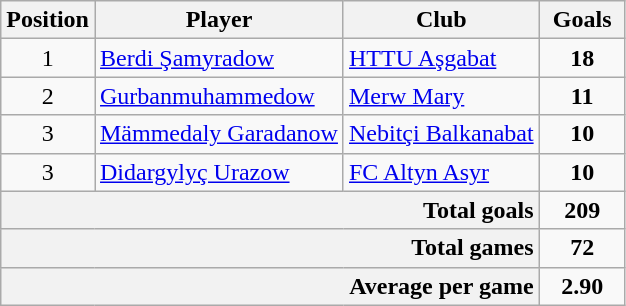<table class="wikitable">
<tr>
<th width="50px">Position</th>
<th>Player</th>
<th>Club</th>
<th width="50px">Goals</th>
</tr>
<tr>
<td align="center">1</td>
<td> <a href='#'>Berdi Şamyradow</a></td>
<td><a href='#'>HTTU Aşgabat</a></td>
<td rowspan=1 align=center><strong>18</strong></td>
</tr>
<tr>
<td align="center">2</td>
<td> <a href='#'>Gurbanmuhammedow</a></td>
<td><a href='#'>Merw Mary</a></td>
<td rowspan=1 align=center><strong>11</strong></td>
</tr>
<tr>
<td align="center">3</td>
<td> <a href='#'>Mämmedaly Garadanow</a></td>
<td><a href='#'>Nebitçi Balkanabat</a></td>
<td rowspan=1 align=center><strong>10</strong></td>
</tr>
<tr>
<td align="center">3</td>
<td> <a href='#'>Didargylyç Urazow</a></td>
<td><a href='#'>FC Altyn Asyr</a></td>
<td rowspan=1 align=center><strong>10</strong></td>
</tr>
<tr>
<td bgcolor=#F2F2F2 colspan=3 align=right><strong>Total goals</strong></td>
<td align="center"><strong>209</strong></td>
</tr>
<tr>
<td bgcolor=#F2F2F2 colspan=3 align=right><strong>Total games</strong></td>
<td align=center><strong>72</strong></td>
</tr>
<tr>
<td bgcolor=#F2F2F2 colspan=3 align=right><strong>Average per game</strong></td>
<td align="center"><strong>2.90</strong></td>
</tr>
</table>
